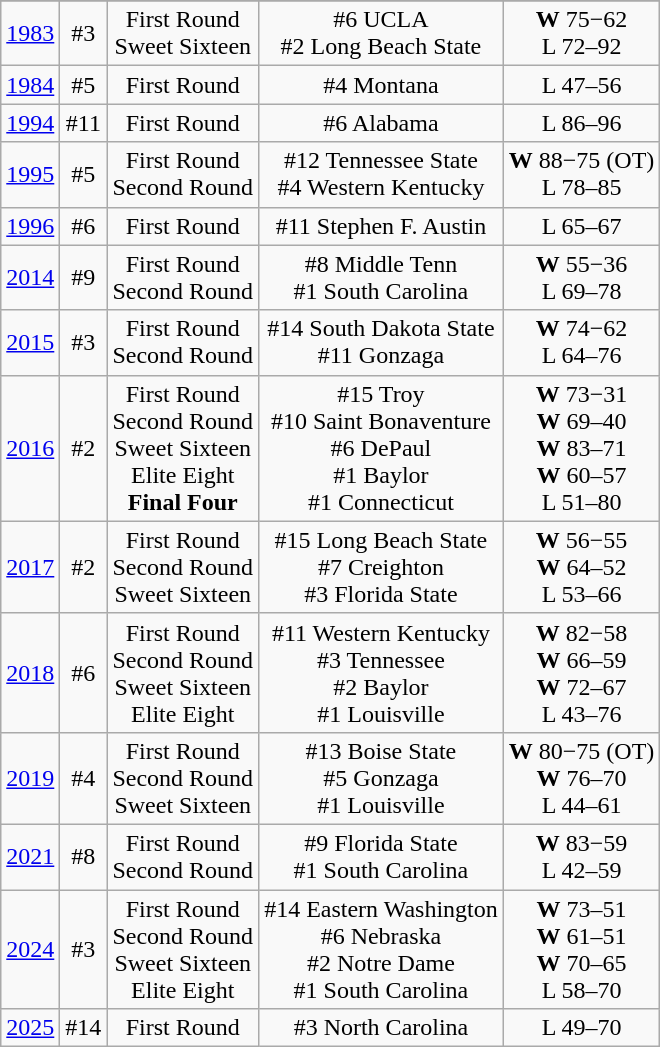<table class="wikitable" style="text-align:center">
<tr>
</tr>
<tr>
<td rowspan=1><a href='#'>1983</a></td>
<td>#3</td>
<td>First Round<br>Sweet Sixteen</td>
<td>#6 UCLA<br>#2 Long Beach State</td>
<td><strong>W</strong> 75−62<br>L 72–92</td>
</tr>
<tr style="text-align:center;">
<td rowspan=1><a href='#'>1984</a></td>
<td>#5</td>
<td>First Round</td>
<td>#4 Montana</td>
<td>L 47–56</td>
</tr>
<tr style="text-align:center;">
<td rowspan=1><a href='#'>1994</a></td>
<td>#11</td>
<td>First Round</td>
<td>#6 Alabama</td>
<td>L 86–96</td>
</tr>
<tr style="text-align:center;">
<td rowspan=1><a href='#'>1995</a></td>
<td>#5</td>
<td>First Round<br>Second Round</td>
<td>#12 Tennessee State<br>#4 Western Kentucky</td>
<td><strong>W</strong> 88−75 (OT)<br>L 78–85</td>
</tr>
<tr style="text-align:center;">
<td rowspan=1><a href='#'>1996</a></td>
<td>#6</td>
<td>First Round</td>
<td>#11 Stephen F. Austin</td>
<td>L 65–67</td>
</tr>
<tr style="text-align:center;">
<td rowspan=1><a href='#'>2014</a></td>
<td>#9</td>
<td>First Round<br>Second Round</td>
<td>#8 Middle Tenn<br>#1 South Carolina</td>
<td><strong>W</strong> 55−36<br>L 69–78</td>
</tr>
<tr style="text-align:center;">
<td rowspan=1><a href='#'>2015</a></td>
<td>#3</td>
<td>First Round<br>Second Round</td>
<td>#14 South Dakota State<br>#11 Gonzaga</td>
<td><strong>W</strong> 74−62<br>L 64–76</td>
</tr>
<tr style="text-align:center;">
<td rowspan=1><a href='#'>2016</a></td>
<td>#2</td>
<td>First Round<br>Second Round<br>Sweet Sixteen<br>Elite Eight<br><strong>Final Four</strong></td>
<td>#15 Troy<br>#10 Saint Bonaventure<br>#6 DePaul<br>#1 Baylor<br>#1 Connecticut</td>
<td><strong>W</strong> 73−31<br><strong>W</strong> 69–40<br><strong>W</strong> 83–71<br><strong>W</strong> 60–57<br>L 51–80</td>
</tr>
<tr style="text-align:center;">
<td rowspan=1><a href='#'>2017</a></td>
<td>#2</td>
<td>First Round<br>Second Round<br>Sweet Sixteen</td>
<td>#15 Long Beach State<br>#7 Creighton<br>#3 Florida State</td>
<td><strong>W</strong> 56−55<br><strong>W</strong> 64–52<br>L 53–66</td>
</tr>
<tr style="text-align:center;">
<td rowspan=1><a href='#'>2018</a></td>
<td>#6</td>
<td>First Round<br>Second Round<br>Sweet Sixteen<br>Elite Eight</td>
<td>#11 Western Kentucky<br>#3 Tennessee<br>#2 Baylor<br>#1 Louisville</td>
<td><strong>W</strong> 82−58<br><strong>W</strong> 66–59<br><strong>W</strong> 72–67<br>L 43–76</td>
</tr>
<tr style="text-align:center;">
<td rowspan=1><a href='#'>2019</a></td>
<td>#4</td>
<td>First Round<br>Second Round<br>Sweet Sixteen</td>
<td>#13 Boise State<br>#5 Gonzaga<br>#1 Louisville</td>
<td><strong>W</strong> 80−75 (OT)<br><strong>W</strong> 76–70<br>L 44–61</td>
</tr>
<tr style="text-align:center;">
<td rowspan=1><a href='#'>2021</a></td>
<td>#8</td>
<td>First Round<br>Second Round</td>
<td>#9 Florida State<br>#1 South Carolina</td>
<td><strong>W</strong> 83−59<br>L 42–59</td>
</tr>
<tr style="text-align:center;">
<td rowspan=1><a href='#'>2024</a></td>
<td>#3</td>
<td>First Round<br>Second Round<br>Sweet Sixteen<br>Elite Eight</td>
<td>#14 Eastern Washington<br>#6 Nebraska<br>#2 Notre Dame<br>#1 South Carolina</td>
<td><strong>W</strong> 73–51<br> <strong>W</strong> 61–51<br> <strong>W</strong> 70–65<br> L 58–70</td>
</tr>
<tr style="text-align:center;">
<td rowspan=1><a href='#'>2025</a></td>
<td>#14</td>
<td>First Round</td>
<td>#3 North Carolina</td>
<td>L 49–70</td>
</tr>
</table>
